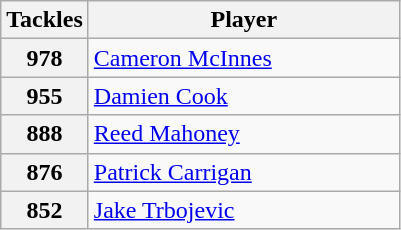<table class="wikitable" style="text-align:left;">
<tr>
<th width=50>Tackles</th>
<th width=200>Player</th>
</tr>
<tr>
<th>978</th>
<td> <a href='#'>Cameron McInnes</a></td>
</tr>
<tr>
<th>955</th>
<td> <a href='#'>Damien Cook</a></td>
</tr>
<tr>
<th>888</th>
<td> <a href='#'>Reed Mahoney</a></td>
</tr>
<tr>
<th>876</th>
<td> <a href='#'>Patrick Carrigan</a></td>
</tr>
<tr>
<th>852</th>
<td> <a href='#'>Jake Trbojevic</a></td>
</tr>
</table>
